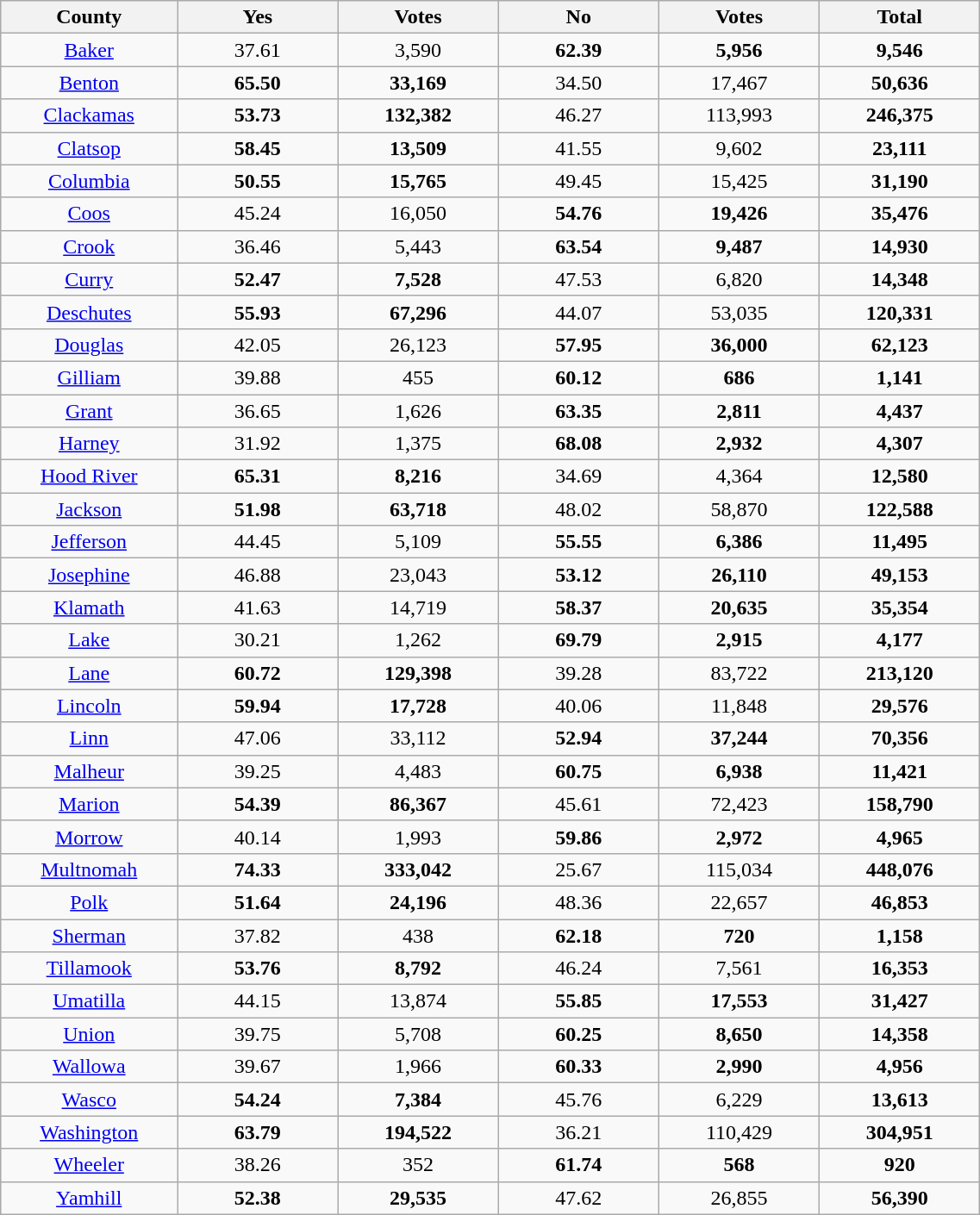<table width="60%" class="wikitable sortable">
<tr>
<th width="11%">County</th>
<th width="10%">Yes</th>
<th width="10%">Votes</th>
<th width="10%">No</th>
<th width="10%">Votes</th>
<th width="10%">Total</th>
</tr>
<tr>
<td align="center"><a href='#'>Baker</a></td>
<td align="center">37.61</td>
<td align="center">3,590</td>
<td align="center"><strong>62.39</strong></td>
<td align="center"><strong>5,956</strong></td>
<td align="center"><strong>9,546</strong></td>
</tr>
<tr>
<td align="center"><a href='#'>Benton</a></td>
<td align="center"><strong>65.50</strong></td>
<td align="center"><strong>33,169</strong></td>
<td align="center">34.50</td>
<td align="center">17,467</td>
<td align="center"><strong>50,636</strong></td>
</tr>
<tr>
<td align="center"><a href='#'>Clackamas</a></td>
<td align="center"><strong>53.73</strong></td>
<td align="center"><strong>132,382</strong></td>
<td align="center">46.27</td>
<td align="center">113,993</td>
<td align="center"><strong>246,375</strong></td>
</tr>
<tr>
<td align="center"><a href='#'>Clatsop</a></td>
<td align="center"><strong>58.45</strong></td>
<td align="center"><strong>13,509</strong></td>
<td align="center">41.55</td>
<td align="center">9,602</td>
<td align="center"><strong>23,111</strong></td>
</tr>
<tr>
<td align="center"><a href='#'>Columbia</a></td>
<td align="center"><strong>50.55</strong></td>
<td align="center"><strong>15,765</strong></td>
<td align="center">49.45</td>
<td align="center">15,425</td>
<td align="center"><strong>31,190</strong></td>
</tr>
<tr>
<td align="center"><a href='#'>Coos</a></td>
<td align="center">45.24</td>
<td align="center">16,050</td>
<td align="center"><strong>54.76</strong></td>
<td align="center"><strong>19,426</strong></td>
<td align="center"><strong>35,476</strong></td>
</tr>
<tr>
<td align="center"><a href='#'>Crook</a></td>
<td align="center">36.46</td>
<td align="center">5,443</td>
<td align="center"><strong>63.54</strong></td>
<td align="center"><strong>9,487</strong></td>
<td align="center"><strong>14,930</strong></td>
</tr>
<tr>
<td align="center"><a href='#'>Curry</a></td>
<td align="center"><strong>52.47</strong></td>
<td align="center"><strong>7,528</strong></td>
<td align="center">47.53</td>
<td align="center">6,820</td>
<td align="center"><strong>14,348</strong></td>
</tr>
<tr>
<td align="center"><a href='#'>Deschutes</a></td>
<td align="center"><strong>55.93</strong></td>
<td align="center"><strong>67,296</strong></td>
<td align="center">44.07</td>
<td align="center">53,035</td>
<td align="center"><strong>120,331</strong></td>
</tr>
<tr>
<td align="center"><a href='#'>Douglas</a></td>
<td align="center">42.05</td>
<td align="center">26,123</td>
<td align="center"><strong>57.95</strong></td>
<td align="center"><strong>36,000</strong></td>
<td align="center"><strong>62,123</strong></td>
</tr>
<tr>
<td align="center"><a href='#'>Gilliam</a></td>
<td align="center">39.88</td>
<td align="center">455</td>
<td align="center"><strong>60.12</strong></td>
<td align="center"><strong>686</strong></td>
<td align="center"><strong>1,141</strong></td>
</tr>
<tr>
<td align="center"><a href='#'>Grant</a></td>
<td align="center">36.65</td>
<td align="center">1,626</td>
<td align="center"><strong>63.35</strong></td>
<td align="center"><strong>2,811</strong></td>
<td align="center"><strong>4,437</strong></td>
</tr>
<tr>
<td align="center"><a href='#'>Harney</a></td>
<td align="center">31.92</td>
<td align="center">1,375</td>
<td align="center"><strong>68.08</strong></td>
<td align="center"><strong>2,932</strong></td>
<td align="center"><strong>4,307</strong></td>
</tr>
<tr>
<td align="center"><a href='#'>Hood River</a></td>
<td align="center"><strong>65.31</strong></td>
<td align="center"><strong>8,216</strong></td>
<td align="center">34.69</td>
<td align="center">4,364</td>
<td align="center"><strong>12,580</strong></td>
</tr>
<tr>
<td align="center"><a href='#'>Jackson</a></td>
<td align="center"><strong>51.98</strong></td>
<td align="center"><strong>63,718</strong></td>
<td align="center">48.02</td>
<td align="center">58,870</td>
<td align="center"><strong>122,588</strong></td>
</tr>
<tr>
<td align="center"><a href='#'>Jefferson</a></td>
<td align="center">44.45</td>
<td align="center">5,109</td>
<td align="center"><strong>55.55</strong></td>
<td align="center"><strong>6,386</strong></td>
<td align="center"><strong>11,495</strong></td>
</tr>
<tr>
<td align="center"><a href='#'>Josephine</a></td>
<td align="center">46.88</td>
<td align="center">23,043</td>
<td align="center"><strong>53.12</strong></td>
<td align="center"><strong>26,110</strong></td>
<td align="center"><strong>49,153</strong></td>
</tr>
<tr>
<td align="center"><a href='#'>Klamath</a></td>
<td align="center">41.63</td>
<td align="center">14,719</td>
<td align="center"><strong>58.37</strong></td>
<td align="center"><strong>20,635</strong></td>
<td align="center"><strong>35,354</strong></td>
</tr>
<tr>
<td align="center"><a href='#'>Lake</a></td>
<td align="center">30.21</td>
<td align="center">1,262</td>
<td align="center"><strong>69.79</strong></td>
<td align="center"><strong>2,915</strong></td>
<td align="center"><strong>4,177</strong></td>
</tr>
<tr>
<td align="center"><a href='#'>Lane</a></td>
<td align="center"><strong>60.72</strong></td>
<td align="center"><strong>129,398</strong></td>
<td align="center">39.28</td>
<td align="center">83,722</td>
<td align="center"><strong>213,120</strong></td>
</tr>
<tr>
<td align="center"><a href='#'>Lincoln</a></td>
<td align="center"><strong>59.94</strong></td>
<td align="center"><strong>17,728</strong></td>
<td align="center">40.06</td>
<td align="center">11,848</td>
<td align="center"><strong>29,576</strong></td>
</tr>
<tr>
<td align="center"><a href='#'>Linn</a></td>
<td align="center">47.06</td>
<td align="center">33,112</td>
<td align="center"><strong>52.94</strong></td>
<td align="center"><strong>37,244</strong></td>
<td align="center"><strong>70,356</strong></td>
</tr>
<tr>
<td align="center"><a href='#'>Malheur</a></td>
<td align="center">39.25</td>
<td align="center">4,483</td>
<td align="center"><strong>60.75</strong></td>
<td align="center"><strong>6,938</strong></td>
<td align="center"><strong>11,421</strong></td>
</tr>
<tr>
<td align="center"><a href='#'>Marion</a></td>
<td align="center"><strong>54.39</strong></td>
<td align="center"><strong>86,367</strong></td>
<td align="center">45.61</td>
<td align="center">72,423</td>
<td align="center"><strong>158,790</strong></td>
</tr>
<tr>
<td align="center"><a href='#'>Morrow</a></td>
<td align="center">40.14</td>
<td align="center">1,993</td>
<td align="center"><strong>59.86</strong></td>
<td align="center"><strong>2,972</strong></td>
<td align="center"><strong>4,965</strong></td>
</tr>
<tr>
<td align="center"><a href='#'>Multnomah</a></td>
<td align="center"><strong>74.33</strong></td>
<td align="center"><strong>333,042</strong></td>
<td align="center">25.67</td>
<td align="center">115,034</td>
<td align="center"><strong>448,076</strong></td>
</tr>
<tr>
<td align="center"><a href='#'>Polk</a></td>
<td align="center"><strong>51.64</strong></td>
<td align="center"><strong>24,196</strong></td>
<td align="center">48.36</td>
<td align="center">22,657</td>
<td align="center"><strong>46,853</strong></td>
</tr>
<tr>
<td align="center"><a href='#'>Sherman</a></td>
<td align="center">37.82</td>
<td align="center">438</td>
<td align="center"><strong>62.18</strong></td>
<td align="center"><strong>720</strong></td>
<td align="center"><strong>1,158</strong></td>
</tr>
<tr>
<td align="center"><a href='#'>Tillamook</a></td>
<td align="center"><strong>53.76</strong></td>
<td align="center"><strong>8,792</strong></td>
<td align="center">46.24</td>
<td align="center">7,561</td>
<td align="center"><strong>16,353</strong></td>
</tr>
<tr>
<td align="center"><a href='#'>Umatilla</a></td>
<td align="center">44.15</td>
<td align="center">13,874</td>
<td align="center"><strong>55.85</strong></td>
<td align="center"><strong>17,553</strong></td>
<td align="center"><strong>31,427</strong></td>
</tr>
<tr>
<td align="center"><a href='#'>Union</a></td>
<td align="center">39.75</td>
<td align="center">5,708</td>
<td align="center"><strong>60.25</strong></td>
<td align="center"><strong>8,650</strong></td>
<td align="center"><strong>14,358</strong></td>
</tr>
<tr>
<td align="center"><a href='#'>Wallowa</a></td>
<td align="center">39.67</td>
<td align="center">1,966</td>
<td align="center"><strong>60.33</strong></td>
<td align="center"><strong>2,990</strong></td>
<td align="center"><strong>4,956</strong></td>
</tr>
<tr>
<td align="center"><a href='#'>Wasco</a></td>
<td align="center"><strong>54.24</strong></td>
<td align="center"><strong>7,384</strong></td>
<td align="center">45.76</td>
<td align="center">6,229</td>
<td align="center"><strong>13,613</strong></td>
</tr>
<tr>
<td align="center"><a href='#'>Washington</a></td>
<td align="center"><strong>63.79</strong></td>
<td align="center"><strong>194,522</strong></td>
<td align="center">36.21</td>
<td align="center">110,429</td>
<td align="center"><strong>304,951</strong></td>
</tr>
<tr>
<td align="center"><a href='#'>Wheeler</a></td>
<td align="center">38.26</td>
<td align="center">352</td>
<td align="center"><strong>61.74</strong></td>
<td align="center"><strong>568</strong></td>
<td align="center"><strong>920</strong></td>
</tr>
<tr>
<td align="center"><a href='#'>Yamhill</a></td>
<td align="center"><strong>52.38</strong></td>
<td align="center"><strong>29,535</strong></td>
<td align="center">47.62</td>
<td align="center">26,855</td>
<td align="center"><strong>56,390</strong></td>
</tr>
</table>
